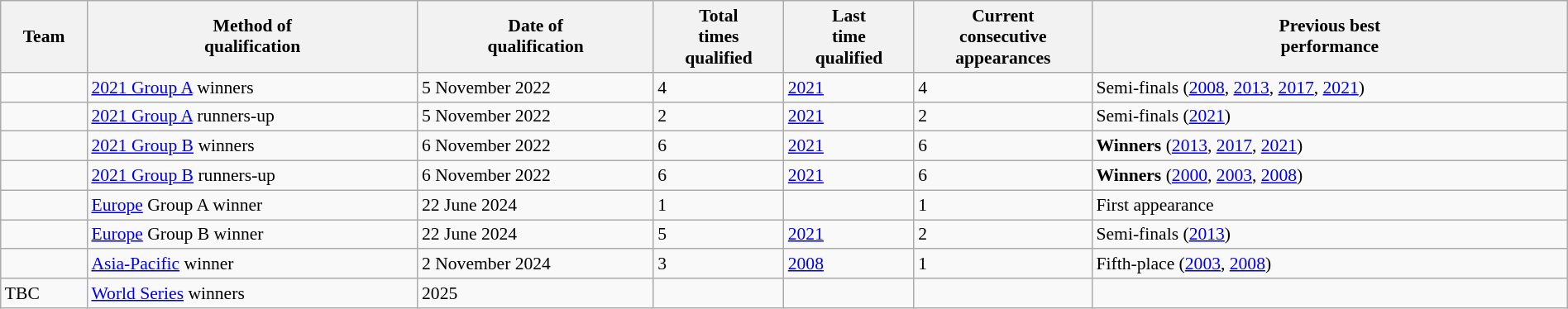<table class="wikitable defaultleft col4center col5center col6center" style="font-size:90%;width:100%">
<tr>
<th>Team</th>
<th>Method of<br>qualification</th>
<th>Date of<br>qualification</th>
<th>Total<br>times<br>qualified</th>
<th>Last<br>time<br>qualified</th>
<th>Current<br>consecutive<br>appearances</th>
<th data-sort-type="number">Previous best<br>performance</th>
</tr>
<tr>
<td></td>
<td><a href='#'>2021 Group A</a> winners</td>
<td>5 November 2022</td>
<td>4</td>
<td><a href='#'>2021</a></td>
<td>4</td>
<td>Semi-finals (<a href='#'>2008</a>, <a href='#'>2013</a>, <a href='#'>2017</a>, <a href='#'>2021</a>)</td>
</tr>
<tr>
<td></td>
<td><a href='#'>2021 Group A</a> runners-up</td>
<td>5 November 2022</td>
<td>2</td>
<td><a href='#'>2021</a></td>
<td>2</td>
<td>Semi-finals (<a href='#'>2021</a>)</td>
</tr>
<tr>
<td></td>
<td><a href='#'>2021 Group B</a> winners</td>
<td>6 November 2022</td>
<td>6</td>
<td><a href='#'>2021</a></td>
<td>6</td>
<td><strong>Winners</strong> (<a href='#'>2013</a>, <a href='#'>2017</a>, <a href='#'>2021</a>)</td>
</tr>
<tr>
<td></td>
<td><a href='#'>2021 Group B</a> runners-up</td>
<td>6 November 2022</td>
<td>6</td>
<td><a href='#'>2021</a></td>
<td>6</td>
<td><strong>Winners</strong> (<a href='#'>2000</a>, <a href='#'>2003</a>, <a href='#'>2008</a>)</td>
</tr>
<tr>
<td></td>
<td><a href='#'>Europe</a> Group A winner</td>
<td>22 June 2024</td>
<td>1</td>
<td></td>
<td>1</td>
<td>First appearance</td>
</tr>
<tr>
<td></td>
<td><a href='#'>Europe</a> Group B winner</td>
<td>22 June 2024</td>
<td>5</td>
<td><a href='#'>2021</a></td>
<td>2</td>
<td>Semi-finals (<a href='#'>2013</a>)</td>
</tr>
<tr>
<td></td>
<td><a href='#'>Asia-Pacific</a> winner</td>
<td>2 November 2024</td>
<td>3</td>
<td><a href='#'>2008</a></td>
<td>1</td>
<td>Fifth-place (<a href='#'>2003</a>, <a href='#'>2008</a>)</td>
</tr>
<tr>
<td>TBC</td>
<td><a href='#'>World Series</a> winners</td>
<td>2025</td>
<td></td>
<td></td>
<td></td>
<td></td>
</tr>
</table>
